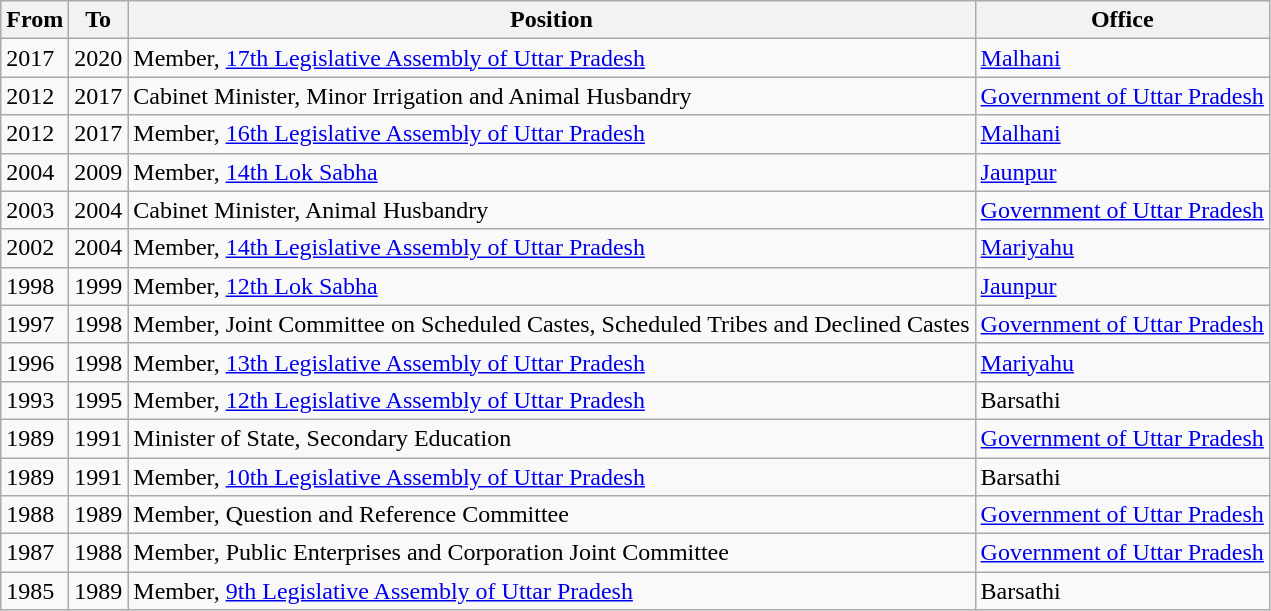<table class="wikitable sortable">
<tr>
<th>From</th>
<th>To</th>
<th>Position</th>
<th>Office</th>
</tr>
<tr>
<td>2017</td>
<td>2020</td>
<td>Member, <a href='#'>17th Legislative Assembly of Uttar Pradesh</a></td>
<td><a href='#'>Malhani</a></td>
</tr>
<tr>
<td>2012</td>
<td>2017</td>
<td>Cabinet Minister, Minor Irrigation and Animal Husbandry</td>
<td><a href='#'>Government of Uttar Pradesh</a></td>
</tr>
<tr>
<td>2012</td>
<td>2017</td>
<td>Member, <a href='#'>16th Legislative Assembly of Uttar Pradesh</a></td>
<td><a href='#'>Malhani</a></td>
</tr>
<tr>
<td>2004</td>
<td>2009</td>
<td>Member, <a href='#'>14th Lok Sabha</a></td>
<td><a href='#'>Jaunpur</a></td>
</tr>
<tr>
<td>2003</td>
<td>2004</td>
<td>Cabinet Minister, Animal Husbandry</td>
<td><a href='#'>Government of Uttar Pradesh</a></td>
</tr>
<tr>
<td>2002</td>
<td>2004</td>
<td>Member, <a href='#'>14th Legislative Assembly of Uttar Pradesh</a></td>
<td><a href='#'>Mariyahu</a></td>
</tr>
<tr>
<td>1998</td>
<td>1999</td>
<td>Member, <a href='#'>12th Lok Sabha</a></td>
<td><a href='#'>Jaunpur</a></td>
</tr>
<tr>
<td>1997</td>
<td>1998</td>
<td>Member, Joint Committee on Scheduled Castes, Scheduled Tribes and Declined Castes</td>
<td><a href='#'>Government of Uttar Pradesh</a></td>
</tr>
<tr>
<td>1996</td>
<td>1998</td>
<td>Member, <a href='#'>13th Legislative Assembly of Uttar Pradesh</a></td>
<td><a href='#'>Mariyahu</a></td>
</tr>
<tr>
<td>1993</td>
<td>1995</td>
<td>Member, <a href='#'>12th Legislative Assembly of Uttar Pradesh</a></td>
<td>Barsathi</td>
</tr>
<tr>
<td>1989</td>
<td>1991</td>
<td>Minister of State, Secondary Education</td>
<td><a href='#'>Government of Uttar Pradesh</a></td>
</tr>
<tr>
<td>1989</td>
<td>1991</td>
<td>Member, <a href='#'>10th Legislative Assembly of Uttar Pradesh</a></td>
<td>Barsathi</td>
</tr>
<tr>
<td>1988</td>
<td>1989</td>
<td>Member, Question and Reference Committee</td>
<td><a href='#'>Government of Uttar Pradesh</a></td>
</tr>
<tr>
<td>1987</td>
<td>1988</td>
<td>Member, Public Enterprises and Corporation Joint Committee</td>
<td><a href='#'>Government of Uttar Pradesh</a></td>
</tr>
<tr>
<td>1985</td>
<td>1989</td>
<td>Member, <a href='#'>9th Legislative Assembly of Uttar Pradesh</a></td>
<td>Barsathi</td>
</tr>
</table>
